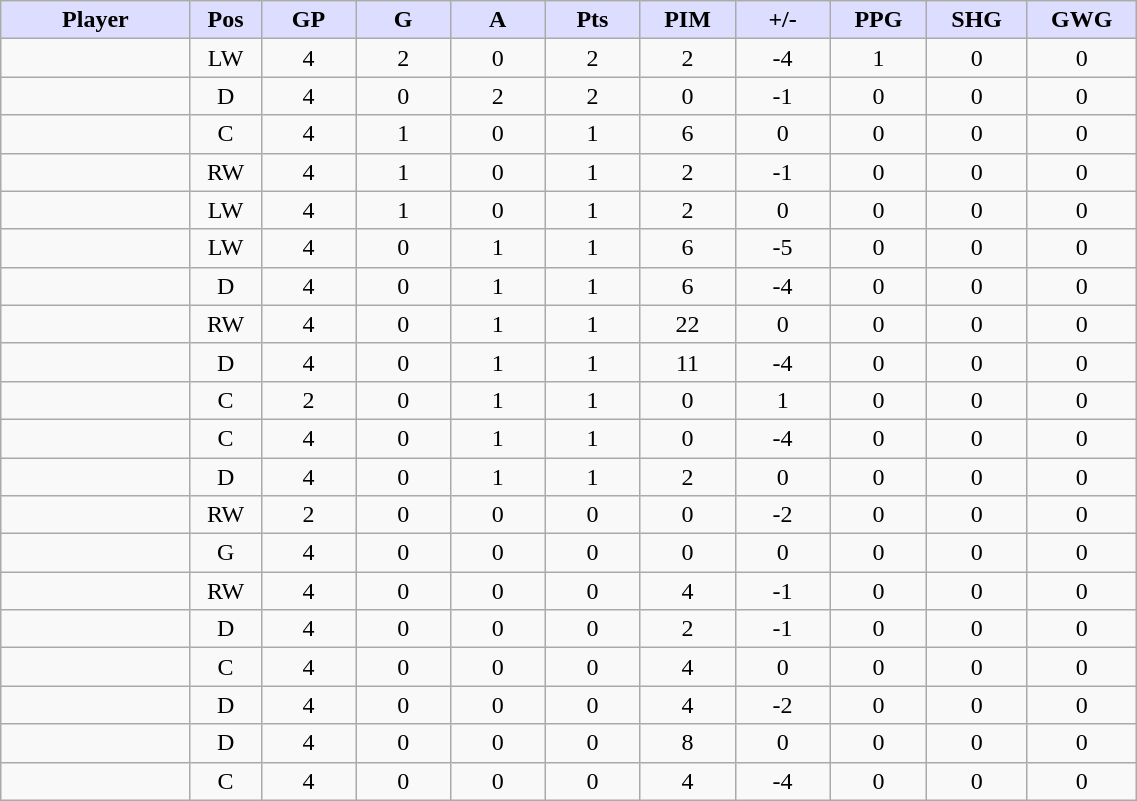<table style="width:60%;" class="wikitable sortable">
<tr style="text-align:center;">
<th style="background:#ddf; width:10%;">Player</th>
<th style="background:#ddf; width:3%;" title="Position">Pos</th>
<th style="background:#ddf; width:5%;" title="Games played">GP</th>
<th style="background:#ddf; width:5%;" title="Goals">G</th>
<th style="background:#ddf; width:5%;" title="Assists">A</th>
<th style="background:#ddf; width:5%;" title="Points">Pts</th>
<th style="background:#ddf; width:5%;" title="Penalties in Minutes">PIM</th>
<th style="background:#ddf; width:5%;" title="Plus/minus">+/-</th>
<th style="background:#ddf; width:5%;" title="Power play goals">PPG</th>
<th style="background:#ddf; width:5%;" title="Short-handed goals">SHG</th>
<th style="background:#ddf; width:5%;" title="Game-winning goals">GWG</th>
</tr>
<tr style="text-align:center;">
<td style="text-align:right;"></td>
<td>LW</td>
<td>4</td>
<td>2</td>
<td>0</td>
<td>2</td>
<td>2</td>
<td>-4</td>
<td>1</td>
<td>0</td>
<td>0</td>
</tr>
<tr style="text-align:center;">
<td style="text-align:right;"></td>
<td>D</td>
<td>4</td>
<td>0</td>
<td>2</td>
<td>2</td>
<td>0</td>
<td>-1</td>
<td>0</td>
<td>0</td>
<td>0</td>
</tr>
<tr style="text-align:center;">
<td style="text-align:right;"></td>
<td>C</td>
<td>4</td>
<td>1</td>
<td>0</td>
<td>1</td>
<td>6</td>
<td>0</td>
<td>0</td>
<td>0</td>
<td>0</td>
</tr>
<tr style="text-align:center;">
<td style="text-align:right;"></td>
<td>RW</td>
<td>4</td>
<td>1</td>
<td>0</td>
<td>1</td>
<td>2</td>
<td>-1</td>
<td>0</td>
<td>0</td>
<td>0</td>
</tr>
<tr style="text-align:center;">
<td style="text-align:right;"></td>
<td>LW</td>
<td>4</td>
<td>1</td>
<td>0</td>
<td>1</td>
<td>2</td>
<td>0</td>
<td>0</td>
<td>0</td>
<td>0</td>
</tr>
<tr style="text-align:center;">
<td style="text-align:right;"></td>
<td>LW</td>
<td>4</td>
<td>0</td>
<td>1</td>
<td>1</td>
<td>6</td>
<td>-5</td>
<td>0</td>
<td>0</td>
<td>0</td>
</tr>
<tr style="text-align:center;">
<td style="text-align:right;"></td>
<td>D</td>
<td>4</td>
<td>0</td>
<td>1</td>
<td>1</td>
<td>6</td>
<td>-4</td>
<td>0</td>
<td>0</td>
<td>0</td>
</tr>
<tr style="text-align:center;">
<td style="text-align:right;"></td>
<td>RW</td>
<td>4</td>
<td>0</td>
<td>1</td>
<td>1</td>
<td>22</td>
<td>0</td>
<td>0</td>
<td>0</td>
<td>0</td>
</tr>
<tr style="text-align:center;">
<td style="text-align:right;"></td>
<td>D</td>
<td>4</td>
<td>0</td>
<td>1</td>
<td>1</td>
<td>11</td>
<td>-4</td>
<td>0</td>
<td>0</td>
<td>0</td>
</tr>
<tr style="text-align:center;">
<td style="text-align:right;"></td>
<td>C</td>
<td>2</td>
<td>0</td>
<td>1</td>
<td>1</td>
<td>0</td>
<td>1</td>
<td>0</td>
<td>0</td>
<td>0</td>
</tr>
<tr style="text-align:center;">
<td style="text-align:right;"></td>
<td>C</td>
<td>4</td>
<td>0</td>
<td>1</td>
<td>1</td>
<td>0</td>
<td>-4</td>
<td>0</td>
<td>0</td>
<td>0</td>
</tr>
<tr style="text-align:center;">
<td style="text-align:right;"></td>
<td>D</td>
<td>4</td>
<td>0</td>
<td>1</td>
<td>1</td>
<td>2</td>
<td>0</td>
<td>0</td>
<td>0</td>
<td>0</td>
</tr>
<tr style="text-align:center;">
<td style="text-align:right;"></td>
<td>RW</td>
<td>2</td>
<td>0</td>
<td>0</td>
<td>0</td>
<td>0</td>
<td>-2</td>
<td>0</td>
<td>0</td>
<td>0</td>
</tr>
<tr style="text-align:center;">
<td style="text-align:right;"></td>
<td>G</td>
<td>4</td>
<td>0</td>
<td>0</td>
<td>0</td>
<td>0</td>
<td>0</td>
<td>0</td>
<td>0</td>
<td>0</td>
</tr>
<tr style="text-align:center;">
<td style="text-align:right;"></td>
<td>RW</td>
<td>4</td>
<td>0</td>
<td>0</td>
<td>0</td>
<td>4</td>
<td>-1</td>
<td>0</td>
<td>0</td>
<td>0</td>
</tr>
<tr style="text-align:center;">
<td style="text-align:right;"></td>
<td>D</td>
<td>4</td>
<td>0</td>
<td>0</td>
<td>0</td>
<td>2</td>
<td>-1</td>
<td>0</td>
<td>0</td>
<td>0</td>
</tr>
<tr style="text-align:center;">
<td style="text-align:right;"></td>
<td>C</td>
<td>4</td>
<td>0</td>
<td>0</td>
<td>0</td>
<td>4</td>
<td>0</td>
<td>0</td>
<td>0</td>
<td>0</td>
</tr>
<tr style="text-align:center;">
<td style="text-align:right;"></td>
<td>D</td>
<td>4</td>
<td>0</td>
<td>0</td>
<td>0</td>
<td>4</td>
<td>-2</td>
<td>0</td>
<td>0</td>
<td>0</td>
</tr>
<tr style="text-align:center;">
<td style="text-align:right;"></td>
<td>D</td>
<td>4</td>
<td>0</td>
<td>0</td>
<td>0</td>
<td>8</td>
<td>0</td>
<td>0</td>
<td>0</td>
<td>0</td>
</tr>
<tr style="text-align:center;">
<td style="text-align:right;"></td>
<td>C</td>
<td>4</td>
<td>0</td>
<td>0</td>
<td>0</td>
<td>4</td>
<td>-4</td>
<td>0</td>
<td>0</td>
<td>0</td>
</tr>
</table>
